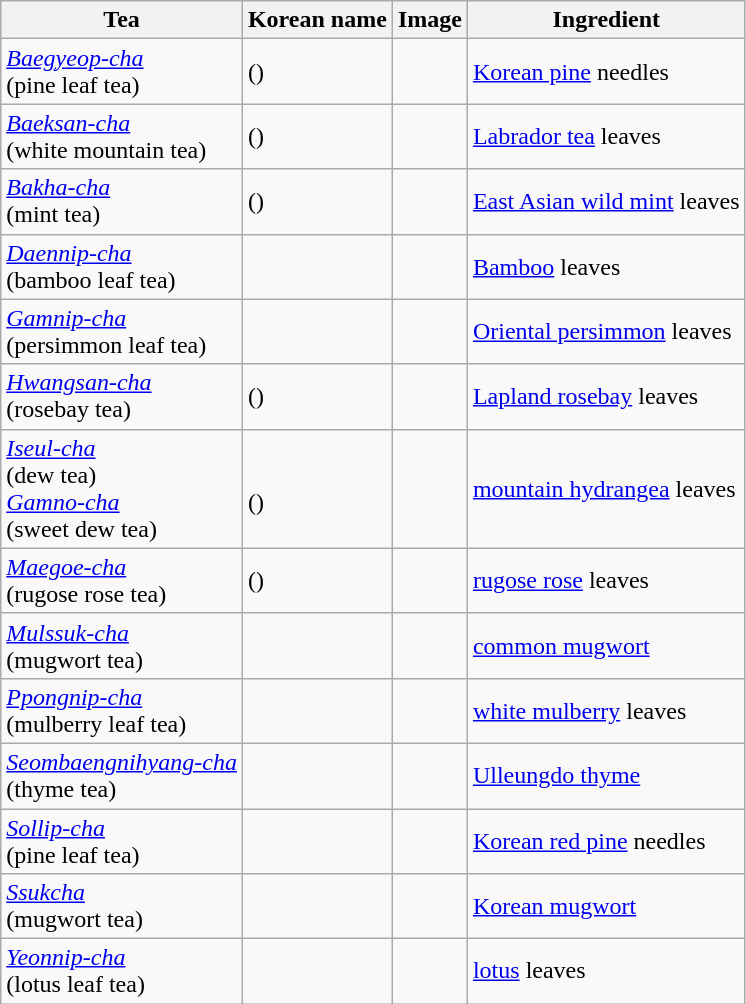<table class="wikitable">
<tr>
<th>Tea</th>
<th>Korean name</th>
<th>Image</th>
<th>Ingredient</th>
</tr>
<tr>
<td><em><a href='#'>Baegyeop-cha</a></em><br>(pine leaf tea)</td>
<td>()</td>
<td></td>
<td><a href='#'>Korean pine</a> needles</td>
</tr>
<tr>
<td><em><a href='#'>Baeksan-cha</a></em><br>(white mountain tea)</td>
<td>()</td>
<td></td>
<td><a href='#'>Labrador tea</a> leaves</td>
</tr>
<tr>
<td><em><a href='#'>Bakha-cha</a></em><br>(mint tea)</td>
<td>()</td>
<td></td>
<td><a href='#'>East Asian wild mint</a> leaves</td>
</tr>
<tr>
<td><em><a href='#'>Daennip-cha</a></em><br>(bamboo leaf tea)</td>
<td></td>
<td></td>
<td><a href='#'>Bamboo</a> leaves</td>
</tr>
<tr>
<td><em><a href='#'>Gamnip-cha</a></em><br>(persimmon leaf tea)</td>
<td></td>
<td></td>
<td><a href='#'>Oriental persimmon</a> leaves</td>
</tr>
<tr>
<td><em><a href='#'>Hwangsan-cha</a></em><br>(rosebay tea)</td>
<td>()</td>
<td></td>
<td><a href='#'>Lapland rosebay</a> leaves</td>
</tr>
<tr>
<td><em><a href='#'>Iseul-cha</a></em><br>(dew tea)<br><em><a href='#'>Gamno-cha</a></em><br>(sweet dew tea)</td>
<td><br>()</td>
<td></td>
<td><a href='#'>mountain hydrangea</a> leaves</td>
</tr>
<tr>
<td><em><a href='#'>Maegoe-cha</a></em><br>(rugose rose tea)</td>
<td>()</td>
<td></td>
<td><a href='#'>rugose rose</a> leaves</td>
</tr>
<tr>
<td><em><a href='#'>Mulssuk-cha</a></em><br>(mugwort tea)</td>
<td></td>
<td></td>
<td><a href='#'>common mugwort</a></td>
</tr>
<tr>
<td><em><a href='#'>Ppongnip-cha</a></em><br>(mulberry leaf tea)</td>
<td></td>
<td></td>
<td><a href='#'>white mulberry</a> leaves</td>
</tr>
<tr>
<td><em><a href='#'>Seombaengnihyang-cha</a></em><br>(thyme tea)</td>
<td></td>
<td></td>
<td><a href='#'>Ulleungdo thyme</a></td>
</tr>
<tr>
<td><em><a href='#'>Sollip-cha</a></em><br>(pine leaf tea)</td>
<td></td>
<td></td>
<td><a href='#'>Korean red pine</a> needles</td>
</tr>
<tr>
<td><em><a href='#'>Ssukcha</a></em><br>(mugwort tea)</td>
<td></td>
<td></td>
<td><a href='#'>Korean mugwort</a></td>
</tr>
<tr>
<td><em><a href='#'>Yeonnip-cha</a></em><br>(lotus leaf tea)</td>
<td></td>
<td></td>
<td><a href='#'>lotus</a> leaves</td>
</tr>
</table>
